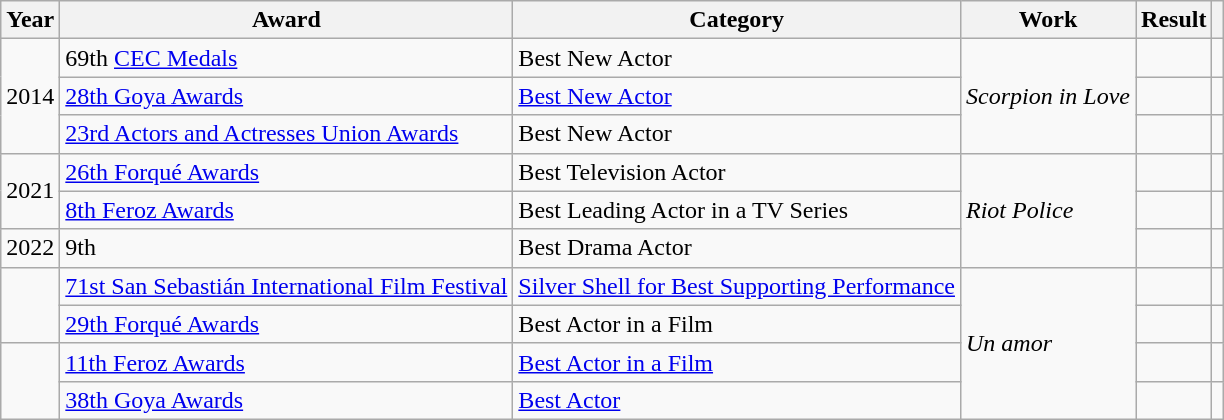<table class="wikitable" style="text-align:left;">
<tr>
<th>Year</th>
<th>Award</th>
<th>Category</th>
<th>Work</th>
<th>Result</th>
<th></th>
</tr>
<tr>
<td rowspan=3 align=center>2014</td>
<td>69th <a href='#'>CEC Medals</a></td>
<td>Best New Actor</td>
<td rowspan = "3"><em>Scorpion in Love</em></td>
<td></td>
<td align = "center"></td>
</tr>
<tr>
<td><a href='#'>28th Goya Awards</a></td>
<td><a href='#'>Best New Actor</a></td>
<td></td>
<td align = "center"></td>
</tr>
<tr>
<td><a href='#'>23rd Actors and Actresses Union Awards</a></td>
<td>Best New Actor</td>
<td></td>
<td align = "center"></td>
</tr>
<tr>
<td align = "center" rowspan = "2">2021</td>
<td><a href='#'>26th Forqué Awards</a></td>
<td>Best Television Actor</td>
<td rowspan = "3"><em>Riot Police</em></td>
<td></td>
<td align = "center"></td>
</tr>
<tr>
<td><a href='#'>8th Feroz Awards</a></td>
<td>Best Leading Actor in a TV Series</td>
<td></td>
<td align = "center"></td>
</tr>
<tr>
<td align = "center">2022</td>
<td>9th </td>
<td>Best Drama Actor</td>
<td></td>
<td align = "center"></td>
</tr>
<tr>
<td rowspan = "2"></td>
<td><a href='#'>71st San Sebastián International Film Festival</a></td>
<td><a href='#'>Silver Shell for Best Supporting Performance</a></td>
<td rowspan = "4"><em>Un amor</em></td>
<td></td>
<td></td>
</tr>
<tr>
<td><a href='#'>29th Forqué Awards</a></td>
<td>Best Actor in a Film</td>
<td></td>
<td></td>
</tr>
<tr>
<td rowspan = "2"></td>
<td><a href='#'>11th Feroz Awards</a></td>
<td><a href='#'>Best Actor in a Film</a></td>
<td></td>
<td></td>
</tr>
<tr>
<td><a href='#'>38th Goya Awards</a></td>
<td><a href='#'>Best Actor</a></td>
<td></td>
<td></td>
</tr>
</table>
